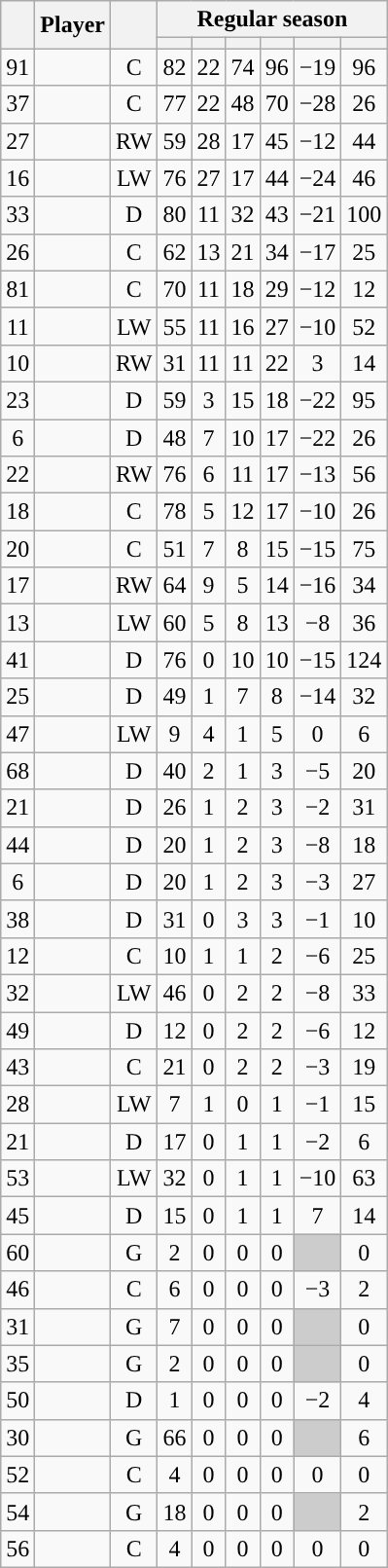<table class="wikitable sortable plainrowheaders" style="text-align:center;">
<tr>
<th scope="col" data-sort-type="number" rowspan="2"></th>
<th scope="col" rowspan="2">Player</th>
<th scope="col" rowspan="2"></th>
<th scope=colgroup colspan=6>Regular season</th>
</tr>
<tr>
<th scope="col" data-sort-type="number"></th>
<th scope="col" data-sort-type="number"></th>
<th scope="col" data-sort-type="number"></th>
<th scope="col" data-sort-type="number"></th>
<th scope="col" data-sort-type="number"></th>
<th scope="col" data-sort-type="number"></th>
</tr>
<tr>
<td scope="row">91</td>
<td align="left"></td>
<td>C</td>
<td>82</td>
<td>22</td>
<td>74</td>
<td>96</td>
<td>−19</td>
<td>96</td>
</tr>
<tr>
<td scope="row">37</td>
<td align="left"></td>
<td>C</td>
<td>77</td>
<td>22</td>
<td>48</td>
<td>70</td>
<td>−28</td>
<td>26</td>
</tr>
<tr>
<td scope="row">27</td>
<td align="left"></td>
<td>RW</td>
<td>59</td>
<td>28</td>
<td>17</td>
<td>45</td>
<td>−12</td>
<td>44</td>
</tr>
<tr>
<td scope="row">16</td>
<td align="left"></td>
<td>LW</td>
<td>76</td>
<td>27</td>
<td>17</td>
<td>44</td>
<td>−24</td>
<td>46</td>
</tr>
<tr>
<td scope="row">33</td>
<td align="left"></td>
<td>D</td>
<td>80</td>
<td>11</td>
<td>32</td>
<td>43</td>
<td>−21</td>
<td>100</td>
</tr>
<tr>
<td scope="row">26</td>
<td align="left"></td>
<td>C</td>
<td>62</td>
<td>13</td>
<td>21</td>
<td>34</td>
<td>−17</td>
<td>25</td>
</tr>
<tr>
<td scope="row">81</td>
<td align="left"></td>
<td>C</td>
<td>70</td>
<td>11</td>
<td>18</td>
<td>29</td>
<td>−12</td>
<td>12</td>
</tr>
<tr>
<td scope="row">11</td>
<td align="left"></td>
<td>LW</td>
<td>55</td>
<td>11</td>
<td>16</td>
<td>27</td>
<td>−10</td>
<td>52</td>
</tr>
<tr>
<td scope="row">10</td>
<td align="left"></td>
<td>RW</td>
<td>31</td>
<td>11</td>
<td>11</td>
<td>22</td>
<td>3</td>
<td>14</td>
</tr>
<tr>
<td scope="row">23</td>
<td align="left"></td>
<td>D</td>
<td>59</td>
<td>3</td>
<td>15</td>
<td>18</td>
<td>−22</td>
<td>95</td>
</tr>
<tr>
<td scope="row">6</td>
<td align="left"></td>
<td>D</td>
<td>48</td>
<td>7</td>
<td>10</td>
<td>17</td>
<td>−22</td>
<td>26</td>
</tr>
<tr>
<td scope="row">22</td>
<td align="left"></td>
<td>RW</td>
<td>76</td>
<td>6</td>
<td>11</td>
<td>17</td>
<td>−13</td>
<td>56</td>
</tr>
<tr>
<td scope="row">18</td>
<td align="left"></td>
<td>C</td>
<td>78</td>
<td>5</td>
<td>12</td>
<td>17</td>
<td>−10</td>
<td>26</td>
</tr>
<tr>
<td scope="row">20</td>
<td align="left"></td>
<td>C</td>
<td>51</td>
<td>7</td>
<td>8</td>
<td>15</td>
<td>−15</td>
<td>75</td>
</tr>
<tr>
<td scope="row">17</td>
<td align="left"></td>
<td>RW</td>
<td>64</td>
<td>9</td>
<td>5</td>
<td>14</td>
<td>−16</td>
<td>34</td>
</tr>
<tr>
<td scope="row">13</td>
<td align="left"></td>
<td>LW</td>
<td>60</td>
<td>5</td>
<td>8</td>
<td>13</td>
<td>−8</td>
<td>36</td>
</tr>
<tr>
<td scope="row">41</td>
<td align="left"></td>
<td>D</td>
<td>76</td>
<td>0</td>
<td>10</td>
<td>10</td>
<td>−15</td>
<td>124</td>
</tr>
<tr>
<td scope="row">25</td>
<td align="left"></td>
<td>D</td>
<td>49</td>
<td>1</td>
<td>7</td>
<td>8</td>
<td>−14</td>
<td>32</td>
</tr>
<tr>
<td scope="row">47</td>
<td align="left"></td>
<td>LW</td>
<td>9</td>
<td>4</td>
<td>1</td>
<td>5</td>
<td>0</td>
<td>6</td>
</tr>
<tr>
<td scope="row">68</td>
<td align="left"></td>
<td>D</td>
<td>40</td>
<td>2</td>
<td>1</td>
<td>3</td>
<td>−5</td>
<td>20</td>
</tr>
<tr>
<td scope="row">21</td>
<td align="left"></td>
<td>D</td>
<td>26</td>
<td>1</td>
<td>2</td>
<td>3</td>
<td>−2</td>
<td>31</td>
</tr>
<tr>
<td scope="row">44</td>
<td align="left"></td>
<td>D</td>
<td>20</td>
<td>1</td>
<td>2</td>
<td>3</td>
<td>−8</td>
<td>18</td>
</tr>
<tr>
<td scope="row">6</td>
<td align="left"></td>
<td>D</td>
<td>20</td>
<td>1</td>
<td>2</td>
<td>3</td>
<td>−3</td>
<td>27</td>
</tr>
<tr>
<td scope="row">38</td>
<td align="left"></td>
<td>D</td>
<td>31</td>
<td>0</td>
<td>3</td>
<td>3</td>
<td>−1</td>
<td>10</td>
</tr>
<tr>
<td scope="row">12</td>
<td align="left"></td>
<td>C</td>
<td>10</td>
<td>1</td>
<td>1</td>
<td>2</td>
<td>−6</td>
<td>25</td>
</tr>
<tr>
<td scope="row">32</td>
<td align="left"></td>
<td>LW</td>
<td>46</td>
<td>0</td>
<td>2</td>
<td>2</td>
<td>−8</td>
<td>33</td>
</tr>
<tr>
<td scope="row">49</td>
<td align="left"></td>
<td>D</td>
<td>12</td>
<td>0</td>
<td>2</td>
<td>2</td>
<td>−6</td>
<td>12</td>
</tr>
<tr>
<td scope="row">43</td>
<td align="left"></td>
<td>C</td>
<td>21</td>
<td>0</td>
<td>2</td>
<td>2</td>
<td>−3</td>
<td>19</td>
</tr>
<tr>
<td scope="row">28</td>
<td align="left"></td>
<td>LW</td>
<td>7</td>
<td>1</td>
<td>0</td>
<td>1</td>
<td>−1</td>
<td>15</td>
</tr>
<tr>
<td scope="row">21</td>
<td align="left"></td>
<td>D</td>
<td>17</td>
<td>0</td>
<td>1</td>
<td>1</td>
<td>−2</td>
<td>6</td>
</tr>
<tr>
<td scope="row">53</td>
<td align="left"></td>
<td>LW</td>
<td>32</td>
<td>0</td>
<td>1</td>
<td>1</td>
<td>−10</td>
<td>63</td>
</tr>
<tr>
<td scope="row">45</td>
<td align="left"></td>
<td>D</td>
<td>15</td>
<td>0</td>
<td>1</td>
<td>1</td>
<td>7</td>
<td>14</td>
</tr>
<tr>
<td scope="row">60</td>
<td align="left"></td>
<td>G</td>
<td>2</td>
<td>0</td>
<td>0</td>
<td>0</td>
<td style="background:#ccc"></td>
<td>0</td>
</tr>
<tr>
<td scope="row">46</td>
<td align="left"></td>
<td>C</td>
<td>6</td>
<td>0</td>
<td>0</td>
<td>0</td>
<td>−3</td>
<td>2</td>
</tr>
<tr>
<td scope="row">31</td>
<td align="left"></td>
<td>G</td>
<td>7</td>
<td>0</td>
<td>0</td>
<td>0</td>
<td style="background:#ccc"></td>
<td>0</td>
</tr>
<tr>
<td scope="row">35</td>
<td align="left"></td>
<td>G</td>
<td>2</td>
<td>0</td>
<td>0</td>
<td>0</td>
<td style="background:#ccc"></td>
<td>0</td>
</tr>
<tr>
<td scope="row">50</td>
<td align="left"></td>
<td>D</td>
<td>1</td>
<td>0</td>
<td>0</td>
<td>0</td>
<td>−2</td>
<td>4</td>
</tr>
<tr>
<td scope="row">30</td>
<td align="left"></td>
<td>G</td>
<td>66</td>
<td>0</td>
<td>0</td>
<td>0</td>
<td style="background:#ccc"></td>
<td>6</td>
</tr>
<tr>
<td scope="row">52</td>
<td align="left"></td>
<td>C</td>
<td>4</td>
<td>0</td>
<td>0</td>
<td>0</td>
<td>0</td>
<td>0</td>
</tr>
<tr>
<td scope="row">54</td>
<td align="left"></td>
<td>G</td>
<td>18</td>
<td>0</td>
<td>0</td>
<td>0</td>
<td style="background:#ccc"></td>
<td>2</td>
</tr>
<tr>
<td scope="row">56</td>
<td align="left"></td>
<td>C</td>
<td>4</td>
<td>0</td>
<td>0</td>
<td>0</td>
<td>0</td>
<td>0</td>
</tr>
</table>
